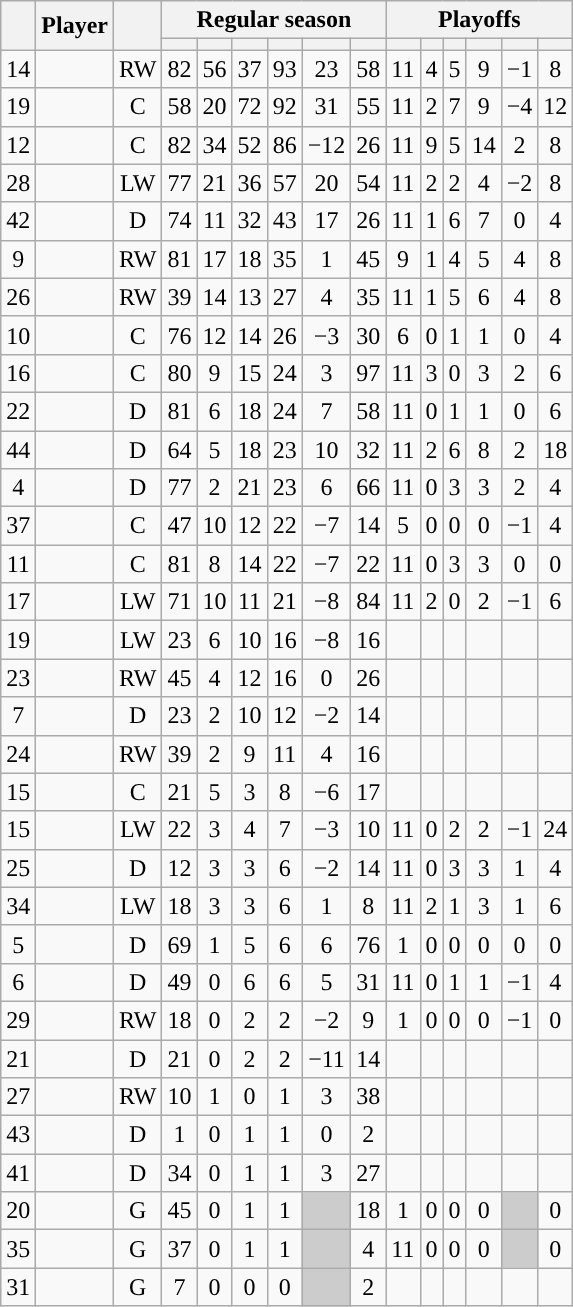<table class="wikitable sortable plainrowheaders" style="text-align:center;">
<tr>
<th scope="col" data-sort-type="number" rowspan="2"></th>
<th scope="col" rowspan="2">Player</th>
<th scope="col" rowspan="2"></th>
<th scope=colgroup colspan=6>Regular season</th>
<th scope=colgroup colspan=6>Playoffs</th>
</tr>
<tr>
<th scope="col" data-sort-type="number"></th>
<th scope="col" data-sort-type="number"></th>
<th scope="col" data-sort-type="number"></th>
<th scope="col" data-sort-type="number"></th>
<th scope="col" data-sort-type="number"></th>
<th scope="col" data-sort-type="number"></th>
<th scope="col" data-sort-type="number"></th>
<th scope="col" data-sort-type="number"></th>
<th scope="col" data-sort-type="number"></th>
<th scope="col" data-sort-type="number"></th>
<th scope="col" data-sort-type="number"></th>
<th scope="col" data-sort-type="number"></th>
</tr>
<tr>
<td scope="row">14</td>
<td align="left"></td>
<td>RW</td>
<td>82</td>
<td>56</td>
<td>37</td>
<td>93</td>
<td>23</td>
<td>58</td>
<td>11</td>
<td>4</td>
<td>5</td>
<td>9</td>
<td>−1</td>
<td>8</td>
</tr>
<tr>
<td scope="row">19</td>
<td align="left"></td>
<td>C</td>
<td>58</td>
<td>20</td>
<td>72</td>
<td>92</td>
<td>31</td>
<td>55</td>
<td>11</td>
<td>2</td>
<td>7</td>
<td>9</td>
<td>−4</td>
<td>12</td>
</tr>
<tr>
<td scope="row">12</td>
<td align="left"></td>
<td>C</td>
<td>82</td>
<td>34</td>
<td>52</td>
<td>86</td>
<td>−12</td>
<td>26</td>
<td>11</td>
<td>9</td>
<td>5</td>
<td>14</td>
<td>2</td>
<td>8</td>
</tr>
<tr>
<td scope="row">28</td>
<td align="left"></td>
<td>LW</td>
<td>77</td>
<td>21</td>
<td>36</td>
<td>57</td>
<td>20</td>
<td>54</td>
<td>11</td>
<td>2</td>
<td>2</td>
<td>4</td>
<td>−2</td>
<td>8</td>
</tr>
<tr>
<td scope="row">42</td>
<td align="left"></td>
<td>D</td>
<td>74</td>
<td>11</td>
<td>32</td>
<td>43</td>
<td>17</td>
<td>26</td>
<td>11</td>
<td>1</td>
<td>6</td>
<td>7</td>
<td>0</td>
<td>4</td>
</tr>
<tr>
<td scope="row">9</td>
<td align="left"></td>
<td>RW</td>
<td>81</td>
<td>17</td>
<td>18</td>
<td>35</td>
<td>1</td>
<td>45</td>
<td>9</td>
<td>1</td>
<td>4</td>
<td>5</td>
<td>4</td>
<td>8</td>
</tr>
<tr>
<td scope="row">26</td>
<td align="left"></td>
<td>RW</td>
<td>39</td>
<td>14</td>
<td>13</td>
<td>27</td>
<td>4</td>
<td>35</td>
<td>11</td>
<td>1</td>
<td>5</td>
<td>6</td>
<td>4</td>
<td>8</td>
</tr>
<tr>
<td scope="row">10</td>
<td align="left"></td>
<td>C</td>
<td>76</td>
<td>12</td>
<td>14</td>
<td>26</td>
<td>−3</td>
<td>30</td>
<td>6</td>
<td>0</td>
<td>1</td>
<td>1</td>
<td>0</td>
<td>4</td>
</tr>
<tr>
<td scope="row">16</td>
<td align="left"></td>
<td>C</td>
<td>80</td>
<td>9</td>
<td>15</td>
<td>24</td>
<td>3</td>
<td>97</td>
<td>11</td>
<td>3</td>
<td>0</td>
<td>3</td>
<td>2</td>
<td>6</td>
</tr>
<tr>
<td scope="row">22</td>
<td align="left"></td>
<td>D</td>
<td>81</td>
<td>6</td>
<td>18</td>
<td>24</td>
<td>7</td>
<td>58</td>
<td>11</td>
<td>0</td>
<td>1</td>
<td>1</td>
<td>0</td>
<td>6</td>
</tr>
<tr>
<td scope="row">44</td>
<td align="left"></td>
<td>D</td>
<td>64</td>
<td>5</td>
<td>18</td>
<td>23</td>
<td>10</td>
<td>32</td>
<td>11</td>
<td>2</td>
<td>6</td>
<td>8</td>
<td>2</td>
<td>18</td>
</tr>
<tr>
<td scope="row">4</td>
<td align="left"></td>
<td>D</td>
<td>77</td>
<td>2</td>
<td>21</td>
<td>23</td>
<td>6</td>
<td>66</td>
<td>11</td>
<td>0</td>
<td>3</td>
<td>3</td>
<td>2</td>
<td>4</td>
</tr>
<tr>
<td scope="row">37</td>
<td align="left"></td>
<td>C</td>
<td>47</td>
<td>10</td>
<td>12</td>
<td>22</td>
<td>−7</td>
<td>14</td>
<td>5</td>
<td>0</td>
<td>0</td>
<td>0</td>
<td>−1</td>
<td>4</td>
</tr>
<tr>
<td scope="row">11</td>
<td align="left"></td>
<td>C</td>
<td>81</td>
<td>8</td>
<td>14</td>
<td>22</td>
<td>−7</td>
<td>22</td>
<td>11</td>
<td>0</td>
<td>3</td>
<td>3</td>
<td>0</td>
<td>0</td>
</tr>
<tr>
<td scope="row">17</td>
<td align="left"></td>
<td>LW</td>
<td>71</td>
<td>10</td>
<td>11</td>
<td>21</td>
<td>−8</td>
<td>84</td>
<td>11</td>
<td>2</td>
<td>0</td>
<td>2</td>
<td>−1</td>
<td>6</td>
</tr>
<tr>
<td scope="row">19</td>
<td align="left"></td>
<td>LW</td>
<td>23</td>
<td>6</td>
<td>10</td>
<td>16</td>
<td>−8</td>
<td>16</td>
<td></td>
<td></td>
<td></td>
<td></td>
<td></td>
<td></td>
</tr>
<tr>
<td scope="row">23</td>
<td align="left"></td>
<td>RW</td>
<td>45</td>
<td>4</td>
<td>12</td>
<td>16</td>
<td>0</td>
<td>26</td>
<td></td>
<td></td>
<td></td>
<td></td>
<td></td>
<td></td>
</tr>
<tr>
<td scope="row">7</td>
<td align="left"></td>
<td>D</td>
<td>23</td>
<td>2</td>
<td>10</td>
<td>12</td>
<td>−2</td>
<td>14</td>
<td></td>
<td></td>
<td></td>
<td></td>
<td></td>
<td></td>
</tr>
<tr>
<td scope="row">24</td>
<td align="left"></td>
<td>RW</td>
<td>39</td>
<td>2</td>
<td>9</td>
<td>11</td>
<td>4</td>
<td>16</td>
<td></td>
<td></td>
<td></td>
<td></td>
<td></td>
<td></td>
</tr>
<tr>
<td scope="row">15</td>
<td align="left"></td>
<td>C</td>
<td>21</td>
<td>5</td>
<td>3</td>
<td>8</td>
<td>−6</td>
<td>17</td>
<td></td>
<td></td>
<td></td>
<td></td>
<td></td>
<td></td>
</tr>
<tr>
<td scope="row">15</td>
<td align="left"></td>
<td>LW</td>
<td>22</td>
<td>3</td>
<td>4</td>
<td>7</td>
<td>−3</td>
<td>10</td>
<td>11</td>
<td>0</td>
<td>2</td>
<td>2</td>
<td>−1</td>
<td>24</td>
</tr>
<tr>
<td scope="row">25</td>
<td align="left"></td>
<td>D</td>
<td>12</td>
<td>3</td>
<td>3</td>
<td>6</td>
<td>−2</td>
<td>14</td>
<td>11</td>
<td>0</td>
<td>3</td>
<td>3</td>
<td>1</td>
<td>4</td>
</tr>
<tr>
<td scope="row">34</td>
<td align="left"></td>
<td>LW</td>
<td>18</td>
<td>3</td>
<td>3</td>
<td>6</td>
<td>1</td>
<td>8</td>
<td>11</td>
<td>2</td>
<td>1</td>
<td>3</td>
<td>1</td>
<td>6</td>
</tr>
<tr>
<td scope="row">5</td>
<td align="left"></td>
<td>D</td>
<td>69</td>
<td>1</td>
<td>5</td>
<td>6</td>
<td>6</td>
<td>76</td>
<td>1</td>
<td>0</td>
<td>0</td>
<td>0</td>
<td>0</td>
<td>0</td>
</tr>
<tr>
<td scope="row">6</td>
<td align="left"></td>
<td>D</td>
<td>49</td>
<td>0</td>
<td>6</td>
<td>6</td>
<td>5</td>
<td>31</td>
<td>11</td>
<td>0</td>
<td>1</td>
<td>1</td>
<td>−1</td>
<td>4</td>
</tr>
<tr>
<td scope="row">29</td>
<td align="left"></td>
<td>RW</td>
<td>18</td>
<td>0</td>
<td>2</td>
<td>2</td>
<td>−2</td>
<td>9</td>
<td>1</td>
<td>0</td>
<td>0</td>
<td>0</td>
<td>−1</td>
<td>0</td>
</tr>
<tr>
<td scope="row">21</td>
<td align="left"></td>
<td>D</td>
<td>21</td>
<td>0</td>
<td>2</td>
<td>2</td>
<td>−11</td>
<td>14</td>
<td></td>
<td></td>
<td></td>
<td></td>
<td></td>
<td></td>
</tr>
<tr>
<td scope="row">27</td>
<td align="left"></td>
<td>RW</td>
<td>10</td>
<td>1</td>
<td>0</td>
<td>1</td>
<td>3</td>
<td>38</td>
<td></td>
<td></td>
<td></td>
<td></td>
<td></td>
<td></td>
</tr>
<tr>
<td scope="row">43</td>
<td align="left"></td>
<td>D</td>
<td>1</td>
<td>0</td>
<td>1</td>
<td>1</td>
<td>0</td>
<td>2</td>
<td></td>
<td></td>
<td></td>
<td></td>
<td></td>
<td></td>
</tr>
<tr>
<td scope="row">41</td>
<td align="left"></td>
<td>D</td>
<td>34</td>
<td>0</td>
<td>1</td>
<td>1</td>
<td>3</td>
<td>27</td>
<td></td>
<td></td>
<td></td>
<td></td>
<td></td>
<td></td>
</tr>
<tr>
<td scope="row">20</td>
<td align="left"></td>
<td>G</td>
<td>45</td>
<td>0</td>
<td>1</td>
<td>1</td>
<td style="background:#ccc"></td>
<td>18</td>
<td>1</td>
<td>0</td>
<td>0</td>
<td>0</td>
<td style="background:#ccc"></td>
<td>0</td>
</tr>
<tr>
<td scope="row">35</td>
<td align="left"></td>
<td>G</td>
<td>37</td>
<td>0</td>
<td>1</td>
<td>1</td>
<td style="background:#ccc"></td>
<td>4</td>
<td>11</td>
<td>0</td>
<td>0</td>
<td>0</td>
<td style="background:#ccc"></td>
<td>0</td>
</tr>
<tr>
<td scope="row">31</td>
<td align="left"></td>
<td>G</td>
<td>7</td>
<td>0</td>
<td>0</td>
<td>0</td>
<td style="background:#ccc"></td>
<td>2</td>
<td></td>
<td></td>
<td></td>
<td></td>
<td></td>
<td></td>
</tr>
</table>
